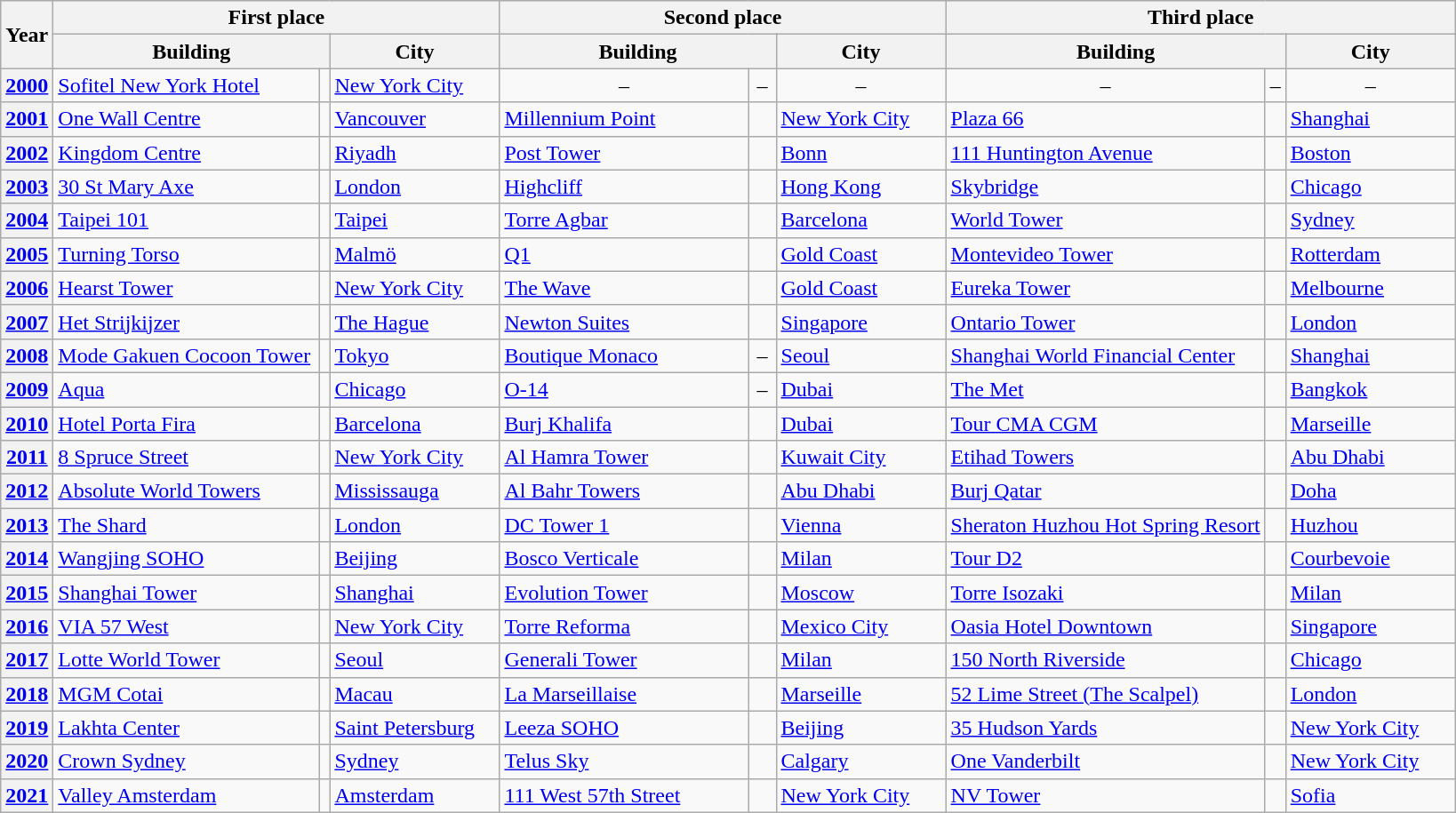<table class="wikitable">
<tr bgcolor="#efefef">
<th rowspan=2>Year</th>
<th colspan=3>First place</th>
<th colspan=3 width="200px">Second place</th>
<th colspan=3 width="200px">Third place</th>
</tr>
<tr>
<th width="200px" colspan=2>Building</th>
<th width="120px">City</th>
<th width="200px" colspan=2>Building</th>
<th width="120px">City</th>
<th width="200px" colspan=2>Building</th>
<th width="120px">City</th>
</tr>
<tr>
<th><a href='#'>2000</a></th>
<td><a href='#'>Sofitel New York Hotel</a></td>
<td></td>
<td> <a href='#'>New York City</a></td>
<td align="center">–</td>
<td align="center">–</td>
<td align="center">–</td>
<td align="center">–</td>
<td align="center">–</td>
<td align="center">–</td>
</tr>
<tr>
<th><a href='#'>2001</a></th>
<td><a href='#'>One Wall Centre</a></td>
<td></td>
<td> <a href='#'>Vancouver</a></td>
<td><a href='#'>Millennium Point</a></td>
<td></td>
<td> <a href='#'>New York City</a></td>
<td><a href='#'>Plaza 66</a></td>
<td></td>
<td> <a href='#'>Shanghai</a></td>
</tr>
<tr>
<th><a href='#'>2002</a></th>
<td><a href='#'>Kingdom Centre</a></td>
<td></td>
<td> <a href='#'>Riyadh</a></td>
<td><a href='#'>Post Tower</a></td>
<td></td>
<td> <a href='#'>Bonn</a></td>
<td><a href='#'>111 Huntington Avenue</a></td>
<td></td>
<td> <a href='#'>Boston</a></td>
</tr>
<tr>
<th><a href='#'>2003</a></th>
<td><a href='#'>30 St Mary Axe</a></td>
<td></td>
<td> <a href='#'>London</a></td>
<td><a href='#'>Highcliff</a></td>
<td></td>
<td> <a href='#'>Hong Kong</a></td>
<td><a href='#'>Skybridge</a></td>
<td></td>
<td> <a href='#'>Chicago</a></td>
</tr>
<tr>
<th><a href='#'>2004</a></th>
<td><a href='#'>Taipei 101</a></td>
<td></td>
<td> <a href='#'>Taipei</a></td>
<td><a href='#'>Torre Agbar</a></td>
<td></td>
<td> <a href='#'>Barcelona</a></td>
<td><a href='#'>World Tower</a></td>
<td></td>
<td> <a href='#'>Sydney</a></td>
</tr>
<tr>
<th><a href='#'>2005</a></th>
<td><a href='#'>Turning Torso</a></td>
<td></td>
<td> <a href='#'>Malmö</a></td>
<td><a href='#'>Q1</a></td>
<td></td>
<td> <a href='#'>Gold Coast</a></td>
<td><a href='#'>Montevideo Tower</a></td>
<td></td>
<td> <a href='#'>Rotterdam</a></td>
</tr>
<tr>
<th><a href='#'>2006</a></th>
<td><a href='#'>Hearst Tower</a></td>
<td></td>
<td> <a href='#'>New York City</a></td>
<td><a href='#'>The Wave</a></td>
<td></td>
<td> <a href='#'>Gold Coast</a></td>
<td><a href='#'>Eureka Tower</a></td>
<td></td>
<td> <a href='#'>Melbourne</a></td>
</tr>
<tr>
<th><a href='#'>2007</a></th>
<td><a href='#'>Het Strijkijzer</a></td>
<td></td>
<td> <a href='#'>The Hague</a></td>
<td><a href='#'>Newton Suites</a></td>
<td></td>
<td> <a href='#'>Singapore</a></td>
<td><a href='#'>Ontario Tower</a></td>
<td></td>
<td> <a href='#'>London</a></td>
</tr>
<tr>
<th><a href='#'>2008</a></th>
<td><a href='#'>Mode Gakuen Cocoon Tower</a></td>
<td></td>
<td> <a href='#'>Tokyo</a></td>
<td><a href='#'>Boutique Monaco</a></td>
<td align="center">–</td>
<td> <a href='#'>Seoul</a></td>
<td><a href='#'>Shanghai World Financial Center</a></td>
<td></td>
<td> <a href='#'>Shanghai</a></td>
</tr>
<tr>
<th><a href='#'>2009</a></th>
<td><a href='#'>Aqua</a></td>
<td></td>
<td> <a href='#'>Chicago</a></td>
<td><a href='#'>O-14</a></td>
<td align="center">–</td>
<td> <a href='#'>Dubai</a></td>
<td><a href='#'>The Met</a></td>
<td></td>
<td> <a href='#'>Bangkok</a></td>
</tr>
<tr>
<th><a href='#'>2010</a></th>
<td><a href='#'>Hotel Porta Fira</a></td>
<td></td>
<td> <a href='#'>Barcelona</a></td>
<td><a href='#'>Burj Khalifa</a></td>
<td></td>
<td> <a href='#'>Dubai</a></td>
<td><a href='#'>Tour CMA CGM</a></td>
<td></td>
<td> <a href='#'>Marseille</a></td>
</tr>
<tr>
<th><a href='#'>2011</a></th>
<td><a href='#'>8 Spruce Street</a></td>
<td></td>
<td> <a href='#'>New York City</a></td>
<td><a href='#'>Al Hamra Tower</a></td>
<td></td>
<td> <a href='#'>Kuwait City</a></td>
<td><a href='#'>Etihad Towers</a></td>
<td></td>
<td> <a href='#'>Abu Dhabi</a></td>
</tr>
<tr>
<th><a href='#'>2012</a></th>
<td><a href='#'>Absolute World Towers</a></td>
<td></td>
<td> <a href='#'>Mississauga</a></td>
<td><a href='#'>Al Bahr Towers</a></td>
<td></td>
<td> <a href='#'>Abu Dhabi</a></td>
<td><a href='#'>Burj Qatar</a></td>
<td></td>
<td> <a href='#'>Doha</a></td>
</tr>
<tr>
<th><a href='#'>2013</a></th>
<td><a href='#'>The Shard</a></td>
<td></td>
<td> <a href='#'>London</a></td>
<td><a href='#'>DC Tower 1</a></td>
<td></td>
<td> <a href='#'>Vienna</a></td>
<td><a href='#'>Sheraton Huzhou Hot Spring Resort</a></td>
<td></td>
<td> <a href='#'>Huzhou</a></td>
</tr>
<tr>
<th><a href='#'>2014</a></th>
<td><a href='#'>Wangjing SOHO</a></td>
<td></td>
<td> <a href='#'>Beijing</a></td>
<td><a href='#'>Bosco Verticale</a></td>
<td></td>
<td> <a href='#'>Milan</a></td>
<td><a href='#'>Tour D2</a></td>
<td></td>
<td> <a href='#'>Courbevoie</a></td>
</tr>
<tr>
<th><a href='#'>2015</a></th>
<td><a href='#'>Shanghai Tower</a></td>
<td></td>
<td> <a href='#'>Shanghai</a></td>
<td><a href='#'>Evolution Tower</a></td>
<td></td>
<td> <a href='#'>Moscow</a></td>
<td><a href='#'>Torre Isozaki</a></td>
<td></td>
<td> <a href='#'>Milan</a></td>
</tr>
<tr>
<th><a href='#'>2016</a></th>
<td><a href='#'>VIA 57 West</a></td>
<td></td>
<td> <a href='#'>New York City</a></td>
<td><a href='#'>Torre Reforma</a></td>
<td></td>
<td> <a href='#'>Mexico City</a></td>
<td><a href='#'>Oasia Hotel Downtown</a></td>
<td></td>
<td> <a href='#'>Singapore</a></td>
</tr>
<tr>
<th><a href='#'>2017</a></th>
<td><a href='#'>Lotte World Tower</a></td>
<td></td>
<td> <a href='#'>Seoul</a></td>
<td><a href='#'>Generali Tower</a></td>
<td></td>
<td> <a href='#'>Milan</a></td>
<td><a href='#'>150 North Riverside</a></td>
<td></td>
<td> <a href='#'>Chicago</a></td>
</tr>
<tr>
<th><a href='#'>2018</a></th>
<td><a href='#'>MGM Cotai</a></td>
<td></td>
<td> <a href='#'>Macau</a></td>
<td><a href='#'>La Marseillaise</a></td>
<td></td>
<td> <a href='#'>Marseille</a></td>
<td><a href='#'>52 Lime Street (The Scalpel)</a></td>
<td></td>
<td> <a href='#'>London</a></td>
</tr>
<tr>
<th><a href='#'>2019</a></th>
<td><a href='#'>Lakhta Center</a></td>
<td></td>
<td> <a href='#'>Saint Petersburg</a></td>
<td><a href='#'>Leeza SOHO</a></td>
<td></td>
<td> <a href='#'>Beijing</a></td>
<td><a href='#'>35 Hudson Yards</a></td>
<td></td>
<td> <a href='#'>New York City</a></td>
</tr>
<tr>
<th><a href='#'>2020</a></th>
<td><a href='#'>Crown Sydney</a></td>
<td></td>
<td> <a href='#'>Sydney</a></td>
<td><a href='#'>Telus Sky</a></td>
<td></td>
<td> <a href='#'>Calgary</a></td>
<td><a href='#'>One Vanderbilt</a></td>
<td></td>
<td> <a href='#'>New York City</a></td>
</tr>
<tr>
<th><a href='#'>2021</a></th>
<td><a href='#'>Valley Amsterdam</a></td>
<td></td>
<td> <a href='#'>Amsterdam</a></td>
<td><a href='#'>111 West 57th Street</a></td>
<td></td>
<td> <a href='#'>New York City</a></td>
<td><a href='#'>NV Tower</a></td>
<td></td>
<td> <a href='#'>Sofia</a></td>
</tr>
</table>
